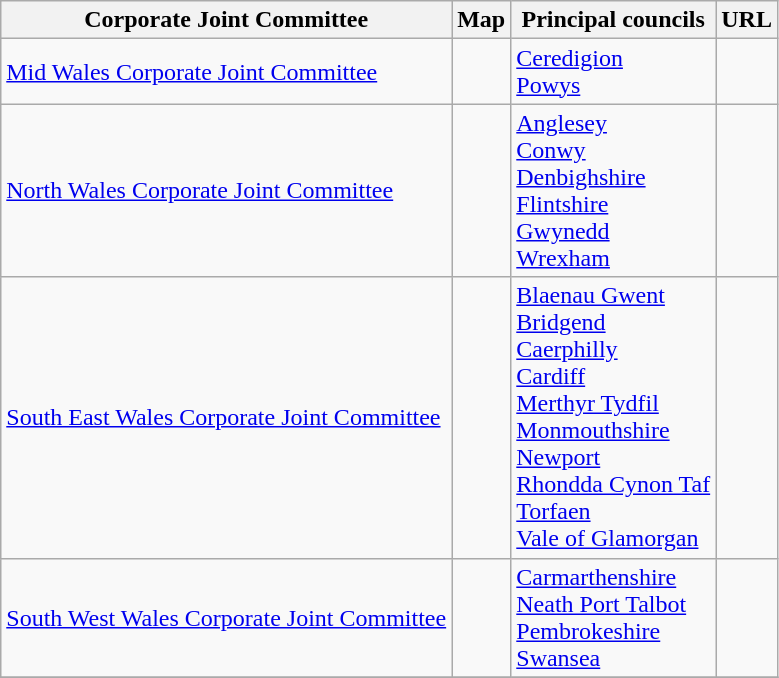<table class="wikitable">
<tr>
<th>Corporate Joint Committee</th>
<th>Map</th>
<th>Principal councils</th>
<th>URL</th>
</tr>
<tr>
<td><a href='#'>Mid Wales Corporate Joint Committee</a></td>
<td></td>
<td><a href='#'>Ceredigion</a><br><a href='#'>Powys</a></td>
<td></td>
</tr>
<tr>
<td><a href='#'>North Wales Corporate Joint Committee</a></td>
<td></td>
<td><a href='#'>Anglesey</a><br><a href='#'>Conwy</a><br><a href='#'>Denbighshire</a><br><a href='#'>Flintshire</a><br><a href='#'>Gwynedd</a><br><a href='#'>Wrexham</a></td>
<td></td>
</tr>
<tr>
<td><a href='#'>South East Wales Corporate Joint Committee</a></td>
<td></td>
<td><a href='#'>Blaenau Gwent</a><br><a href='#'>Bridgend</a><br><a href='#'>Caerphilly</a><br><a href='#'>Cardiff</a><br><a href='#'>Merthyr Tydfil</a><br><a href='#'>Monmouthshire</a><br><a href='#'>Newport</a><br><a href='#'>Rhondda Cynon Taf</a><br><a href='#'>Torfaen</a><br><a href='#'>Vale of Glamorgan</a></td>
<td></td>
</tr>
<tr>
<td><a href='#'>South West Wales Corporate Joint Committee</a></td>
<td></td>
<td><a href='#'>Carmarthenshire</a><br><a href='#'>Neath Port Talbot</a><br><a href='#'>Pembrokeshire</a><br><a href='#'>Swansea</a></td>
<td></td>
</tr>
<tr>
</tr>
</table>
